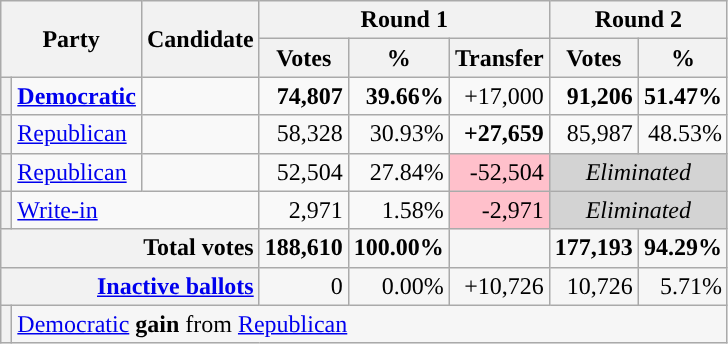<table class="wikitable sortable" style="text-align:right">
<tr>
<th colspan=2 rowspan=2>Party</th>
<th rowspan=2>Candidate</th>
<th colspan=3>Round 1</th>
<th colspan=2>Round 2</th>
</tr>
<tr>
<th>Votes</th>
<th>%</th>
<th>Transfer</th>
<th>Votes</th>
<th>%</th>
</tr>
<tr>
<th style="background-color:"></th>
<td style="text-align:left"><strong><a href='#'>Democratic</a></strong></td>
<td style="text-align:left" scope="row"><strong></strong></td>
<td><strong>74,807</strong></td>
<td><strong>39.66%</strong></td>
<td>+17,000</td>
<td><strong>91,206</strong></td>
<td><strong>51.47%</strong></td>
</tr>
<tr>
<th style="background-color:"></th>
<td style="text-align:left"><a href='#'>Republican</a></td>
<td style="text-align:left" scope="row"></td>
<td>58,328</td>
<td>30.93%</td>
<td><strong>+27,659</strong></td>
<td>85,987</td>
<td>48.53%</td>
</tr>
<tr>
<th style="background-color:"></th>
<td style="text-align:left"><a href='#'>Republican</a></td>
<td style="text-align:left" scope="row"></td>
<td>52,504</td>
<td>27.84%</td>
<td style="background:pink;">-52,504</td>
<td colspan="2"  style="background:lightgrey; text-align:center;"><em>Eliminated</em></td>
</tr>
<tr>
<th style="background-color:"></th>
<td style="text-align:left" colspan=2><a href='#'>Write-in</a></td>
<td>2,971</td>
<td>1.58%</td>
<td style="background:pink;">-2,971</td>
<td colspan="2"  style="background:lightgrey; text-align:center;"><em>Eliminated</em></td>
</tr>
<tr class="sortbottom" style="background:#f6f6f6;">
<th colspan=3 scope="row" style="text-align:right;">Total votes</th>
<td><strong>188,610</strong></td>
<td><strong>100.00%</strong></td>
<td></td>
<td><strong>177,193</strong></td>
<td><strong>94.29%</strong></td>
</tr>
<tr class="sortbottom" style="background:#f6f6f6;">
<th colspan=3 scope="row" style="text-align:right;"><a href='#'>Inactive ballots</a></th>
<td>0</td>
<td>0.00%</td>
<td>+10,726</td>
<td>10,726</td>
<td>5.71%</td>
</tr>
<tr class="sortbottom" style="background:#f6f6f6;">
<th style="background-color:"></th>
<td style="text-align:left" colspan=8><a href='#'>Democratic</a> <strong>gain</strong> from <a href='#'>Republican</a></td>
</tr>
</table>
